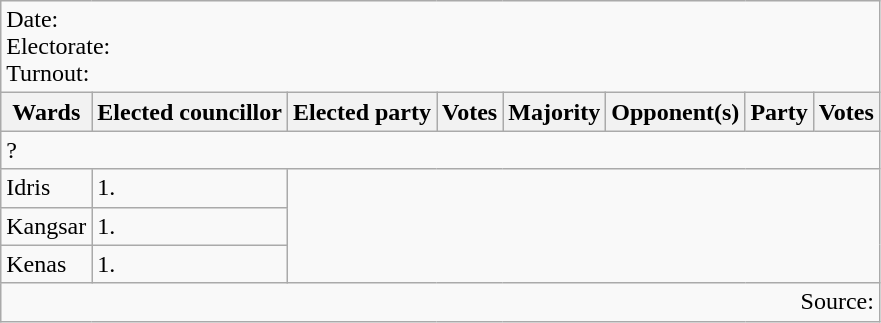<table class=wikitable>
<tr>
<td colspan=8>Date: <br>Electorate: <br>Turnout:</td>
</tr>
<tr>
<th>Wards</th>
<th>Elected councillor</th>
<th>Elected party</th>
<th>Votes</th>
<th>Majority</th>
<th>Opponent(s)</th>
<th>Party</th>
<th>Votes</th>
</tr>
<tr>
<td colspan=8>? </td>
</tr>
<tr>
<td>Idris</td>
<td>1.</td>
</tr>
<tr>
<td>Kangsar</td>
<td>1.</td>
</tr>
<tr>
<td>Kenas</td>
<td>1.</td>
</tr>
<tr>
<td colspan=8 align=right>Source:</td>
</tr>
</table>
